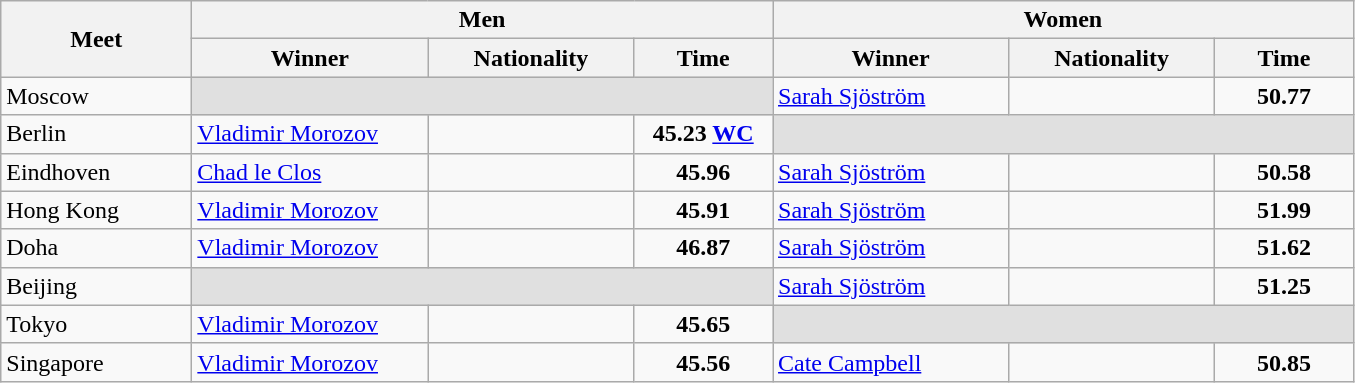<table class="wikitable">
<tr>
<th width=120 rowspan="2">Meet</th>
<th colspan="3">Men</th>
<th colspan="3">Women</th>
</tr>
<tr>
<th width=150>Winner</th>
<th width=130>Nationality</th>
<th width=85>Time</th>
<th width=150>Winner</th>
<th width=130>Nationality</th>
<th width=85>Time</th>
</tr>
<tr>
<td>Moscow</td>
<td colspan=3 bgcolor=e0e0e0></td>
<td><a href='#'>Sarah Sjöström</a></td>
<td></td>
<td align=center><strong>50.77</strong> </td>
</tr>
<tr>
<td>Berlin</td>
<td><a href='#'>Vladimir Morozov</a></td>
<td></td>
<td align=center><strong>45.23 <a href='#'>WC</a></strong></td>
<td colspan=3 bgcolor=e0e0e0></td>
</tr>
<tr>
<td>Eindhoven</td>
<td><a href='#'>Chad le Clos</a></td>
<td></td>
<td align=center><strong>45.96</strong></td>
<td><a href='#'>Sarah Sjöström</a></td>
<td></td>
<td align=center><strong>50.58</strong> </td>
</tr>
<tr>
<td>Hong Kong</td>
<td><a href='#'>Vladimir Morozov</a></td>
<td></td>
<td align=center><strong>45.91</strong></td>
<td><a href='#'>Sarah Sjöström</a></td>
<td></td>
<td align=center><strong>51.99</strong></td>
</tr>
<tr>
<td>Doha</td>
<td><a href='#'>Vladimir Morozov</a></td>
<td></td>
<td align=center><strong>46.87</strong></td>
<td><a href='#'>Sarah Sjöström</a></td>
<td></td>
<td align=center><strong>51.62</strong></td>
</tr>
<tr>
<td>Beijing</td>
<td colspan=3 bgcolor=e0e0e0></td>
<td><a href='#'>Sarah Sjöström</a></td>
<td></td>
<td align=center><strong>51.25</strong></td>
</tr>
<tr>
<td>Tokyo</td>
<td><a href='#'>Vladimir Morozov</a></td>
<td></td>
<td align=center><strong>45.65</strong></td>
<td colspan="3" bgcolor="e0e0e0"></td>
</tr>
<tr>
<td>Singapore</td>
<td><a href='#'>Vladimir Morozov</a></td>
<td></td>
<td align=center><strong>45.56</strong></td>
<td><a href='#'>Cate Campbell</a></td>
<td></td>
<td align=center><strong>50.85</strong></td>
</tr>
</table>
